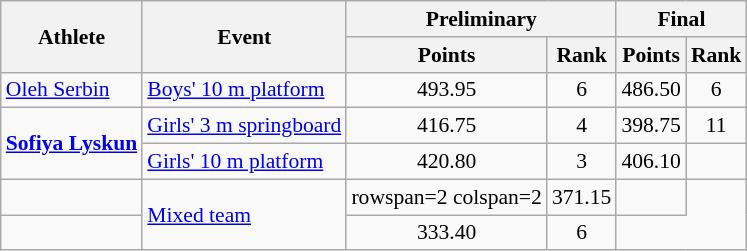<table class="wikitable" style="text-align:center;font-size:90%">
<tr>
<th rowspan=2>Athlete</th>
<th rowspan=2>Event</th>
<th colspan=2>Preliminary</th>
<th colspan=2>Final</th>
</tr>
<tr>
<th>Points</th>
<th>Rank</th>
<th>Points</th>
<th>Rank</th>
</tr>
<tr>
<td align=left><a href='#'>Oleh Serbin</a></td>
<td align=left><a href='#'>Boys' 10 m platform</a></td>
<td>493.95</td>
<td>6</td>
<td>486.50</td>
<td>6</td>
</tr>
<tr>
<td align=left rowspan=2><strong><a href='#'>Sofiya Lyskun</a></strong></td>
<td align=left><a href='#'>Girls' 3 m springboard</a></td>
<td>416.75</td>
<td>4</td>
<td>398.75</td>
<td>11</td>
</tr>
<tr>
<td align=left><a href='#'>Girls' 10 m platform</a></td>
<td>420.80</td>
<td>3</td>
<td>406.10</td>
<td></td>
</tr>
<tr>
<td align=left><strong><br></strong></td>
<td rowspan=2 align=left><a href='#'>Mixed team</a></td>
<td>rowspan=2 colspan=2 </td>
<td>371.15</td>
<td></td>
</tr>
<tr>
<td align=left><br></td>
<td>333.40</td>
<td>6</td>
</tr>
</table>
